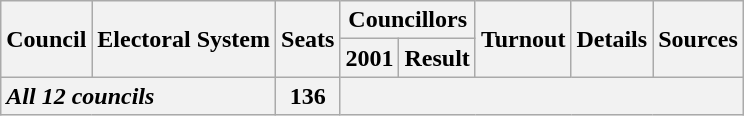<table class="wikitable" style="text-align:center">
<tr>
<th rowspan="2">Council</th>
<th rowspan="2">Electoral System</th>
<th rowspan="2">Seats</th>
<th colspan="2">Councillors</th>
<th rowspan="2">Turnout</th>
<th rowspan="2">Details</th>
<th rowspan="2">Sources</th>
</tr>
<tr>
<th>2001</th>
<th>Result<br>










</th>
</tr>
<tr class="sortbottom">
<th colspan="2" style="text-align:left;"><em>All 12 councils</em></th>
<th>136</th>
<th colspan="5"></th>
</tr>
</table>
